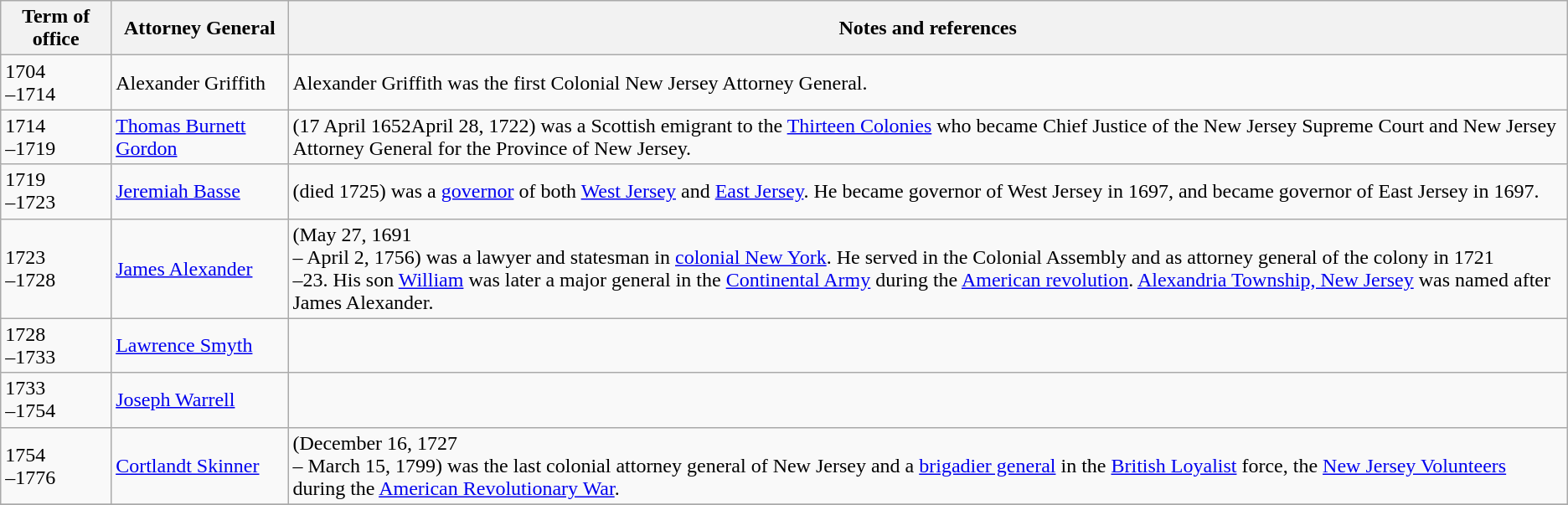<table class="wikitable sortable">
<tr>
<th>Term of office</th>
<th>Attorney General</th>
<th>Notes and references</th>
</tr>
<tr>
<td>1704<br>–1714</td>
<td>Alexander Griffith</td>
<td>Alexander Griffith was the first Colonial New Jersey Attorney General.</td>
</tr>
<tr>
<td>1714<br>–1719</td>
<td><a href='#'>Thomas Burnett Gordon</a></td>
<td>(17 April 1652April 28, 1722) was a Scottish emigrant to the <a href='#'>Thirteen Colonies</a> who became Chief Justice of the New Jersey Supreme Court and New Jersey Attorney General for the Province of New Jersey.</td>
</tr>
<tr>
<td>1719<br>–1723</td>
<td><a href='#'>Jeremiah Basse</a></td>
<td>(died 1725) was a <a href='#'>governor</a> of both <a href='#'>West Jersey</a> and <a href='#'>East Jersey</a>. He became governor of West Jersey in 1697, and became governor of East Jersey in 1697.</td>
</tr>
<tr>
<td>1723<br>–1728</td>
<td><a href='#'>James Alexander</a></td>
<td>(May 27, 1691 <br>– April 2, 1756) was a lawyer and statesman in <a href='#'>colonial New York</a>. He served in the Colonial Assembly and as attorney general of the colony in 1721<br>–23. His son <a href='#'>William</a> was later a major general in the <a href='#'>Continental Army</a> during the <a href='#'>American revolution</a>. <a href='#'>Alexandria Township, New Jersey</a> was named after James Alexander.</td>
</tr>
<tr>
<td>1728<br>–1733</td>
<td><a href='#'>Lawrence Smyth</a></td>
<td></td>
</tr>
<tr>
<td>1733<br>–1754</td>
<td><a href='#'>Joseph Warrell</a></td>
<td></td>
</tr>
<tr>
<td>1754<br>–1776</td>
<td><a href='#'>Cortlandt Skinner</a></td>
<td>(December 16, 1727 <br>– March 15, 1799) was the last colonial attorney general of New Jersey and a <a href='#'>brigadier general</a> in the <a href='#'>British Loyalist</a> force, the <a href='#'>New Jersey Volunteers</a> during the <a href='#'>American Revolutionary War</a>.</td>
</tr>
<tr>
</tr>
</table>
